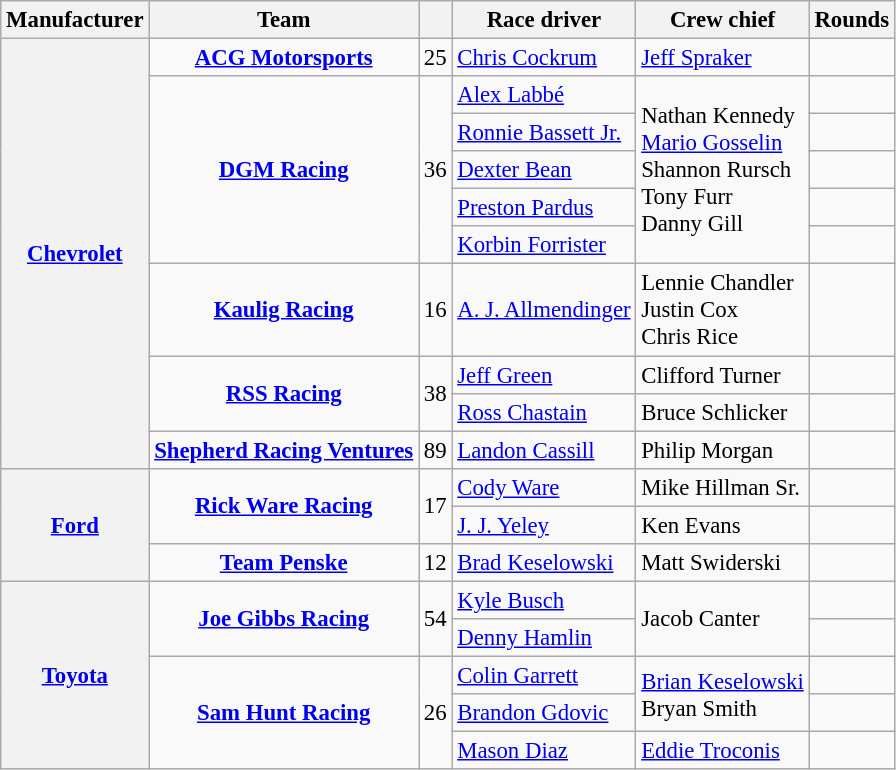<table class="wikitable" style="font-size: 95%;">
<tr>
<th>Manufacturer</th>
<th>Team</th>
<th></th>
<th>Race driver</th>
<th>Crew chief</th>
<th>Rounds</th>
</tr>
<tr>
<th rowspan=10><a href='#'>Chevrolet</a></th>
<td style="text-align:center;"><strong><a href='#'>ACG Motorsports</a></strong></td>
<td>25</td>
<td><a href='#'>Chris Cockrum</a></td>
<td><a href='#'>Jeff Spraker</a></td>
<td></td>
</tr>
<tr>
<td rowspan=5 style="text-align:center;"><strong><a href='#'>DGM Racing</a></strong></td>
<td rowspan=5>36</td>
<td><a href='#'>Alex Labbé</a></td>
<td rowspan=5>Nathan Kennedy <small></small> <br> <a href='#'>Mario Gosselin</a> <small></small> <br> Shannon Rursch <small></small> <br> Tony Furr <small></small> <br> Danny Gill <small></small></td>
<td></td>
</tr>
<tr>
<td><a href='#'>Ronnie Bassett Jr.</a></td>
<td></td>
</tr>
<tr>
<td><a href='#'>Dexter Bean</a></td>
<td></td>
</tr>
<tr>
<td><a href='#'>Preston Pardus</a></td>
<td></td>
</tr>
<tr>
<td><a href='#'>Korbin Forrister</a></td>
<td></td>
</tr>
<tr>
<td style="text-align:center;"><strong><a href='#'>Kaulig Racing</a></strong></td>
<td>16</td>
<td><a href='#'>A. J. Allmendinger</a></td>
<td>Lennie Chandler <small></small> <br> Justin Cox <small></small> <br> Chris Rice <small></small></td>
<td></td>
</tr>
<tr>
<td rowspan=2 style="text-align:center;"><strong><a href='#'>RSS Racing</a></strong></td>
<td rowspan=2>38</td>
<td><a href='#'>Jeff Green</a></td>
<td>Clifford Turner</td>
<td></td>
</tr>
<tr>
<td><a href='#'>Ross Chastain</a></td>
<td>Bruce Schlicker</td>
<td></td>
</tr>
<tr>
<td style="text-align:center;"><strong><a href='#'>Shepherd Racing Ventures</a></strong></td>
<td>89</td>
<td><a href='#'>Landon Cassill</a></td>
<td>Philip Morgan</td>
<td></td>
</tr>
<tr>
<th rowspan=3><a href='#'>Ford</a></th>
<td rowspan=2 style="text-align:center;"><strong><a href='#'>Rick Ware Racing</a></strong></td>
<td rowspan=2>17</td>
<td><a href='#'>Cody Ware</a></td>
<td>Mike Hillman Sr.</td>
<td></td>
</tr>
<tr>
<td><a href='#'>J. J. Yeley</a></td>
<td>Ken Evans</td>
<td></td>
</tr>
<tr>
<td style="text-align:center;"><strong><a href='#'>Team Penske</a></strong></td>
<td>12</td>
<td><a href='#'>Brad Keselowski</a></td>
<td>Matt Swiderski</td>
<td></td>
</tr>
<tr>
<th rowspan=5><a href='#'>Toyota</a></th>
<td rowspan=2 style="text-align:center;"><strong><a href='#'>Joe Gibbs Racing</a></strong></td>
<td rowspan=2>54</td>
<td><a href='#'>Kyle Busch</a></td>
<td rowspan=2>Jacob Canter</td>
<td></td>
</tr>
<tr>
<td><a href='#'>Denny Hamlin</a></td>
<td></td>
</tr>
<tr>
<td rowspan=3 style="text-align:center;"><strong><a href='#'>Sam Hunt Racing</a></strong></td>
<td rowspan=3>26</td>
<td><a href='#'>Colin Garrett</a></td>
<td rowspan=2><a href='#'>Brian Keselowski</a> <small></small> <br> Bryan Smith <small></small></td>
<td></td>
</tr>
<tr>
<td><a href='#'>Brandon Gdovic</a></td>
<td></td>
</tr>
<tr>
<td><a href='#'>Mason Diaz</a></td>
<td><a href='#'>Eddie Troconis</a></td>
<td></td>
</tr>
</table>
